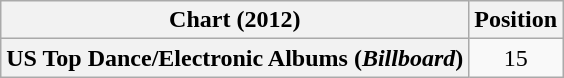<table class="wikitable plainrowheaders" style="text-align:center">
<tr>
<th scope="col">Chart (2012)</th>
<th scope="col">Position</th>
</tr>
<tr>
<th scope="row">US Top Dance/Electronic Albums (<em>Billboard</em>)</th>
<td>15</td>
</tr>
</table>
